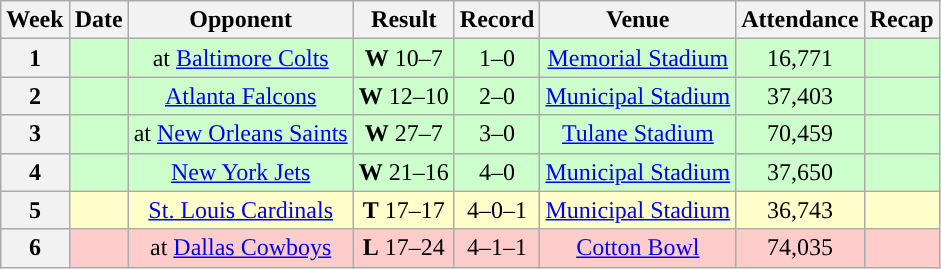<table class="wikitable" style="text-align:center">
<tr>
<th>Week</th>
<th>Date</th>
<th>Opponent</th>
<th>Result</th>
<th>Record</th>
<th>Venue</th>
<th>Attendance</th>
<th>Recap</th>
</tr>
<tr style="background:#cfc">
<th>1</th>
<td></td>
<td>at <a href='#'>Baltimore Colts</a></td>
<td><strong>W</strong> 10–7</td>
<td>1–0</td>
<td><a href='#'>Memorial Stadium</a></td>
<td>16,771</td>
<td></td>
</tr>
<tr style="background:#cfc">
<th>2</th>
<td></td>
<td><a href='#'>Atlanta Falcons</a></td>
<td><strong>W</strong> 12–10</td>
<td>2–0</td>
<td><a href='#'>Municipal Stadium</a></td>
<td>37,403</td>
<td></td>
</tr>
<tr style="background:#cfc">
<th>3</th>
<td></td>
<td>at <a href='#'>New Orleans Saints</a></td>
<td><strong>W</strong> 27–7</td>
<td>3–0</td>
<td><a href='#'>Tulane Stadium</a></td>
<td>70,459</td>
<td></td>
</tr>
<tr style="background:#cfc">
<th>4</th>
<td></td>
<td><a href='#'>New York Jets</a></td>
<td><strong>W</strong> 21–16</td>
<td>4–0</td>
<td><a href='#'>Municipal Stadium</a></td>
<td>37,650</td>
<td></td>
</tr>
<tr style="background:#ffc">
<th>5</th>
<td></td>
<td><a href='#'>St. Louis Cardinals</a></td>
<td><strong>T</strong> 17–17</td>
<td>4–0–1</td>
<td><a href='#'>Municipal Stadium</a></td>
<td>36,743</td>
<td></td>
</tr>
<tr style="background:#fcc">
<th>6</th>
<td></td>
<td>at <a href='#'>Dallas Cowboys</a></td>
<td><strong>L</strong> 17–24</td>
<td>4–1–1</td>
<td><a href='#'>Cotton Bowl</a></td>
<td>74,035</td>
<td></td>
</tr>
</table>
